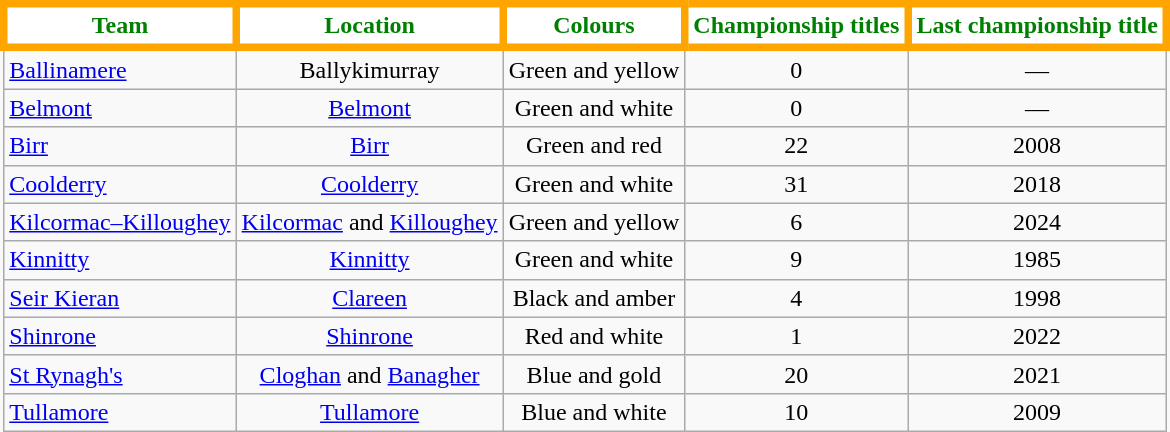<table class="wikitable sortable" style="text-align:center">
<tr>
<th style="background:white;color:green;border:5px solid orange">Team</th>
<th style="background:white;color:green;border:5px solid orange">Location</th>
<th style="background:white;color:green;border:5px solid orange">Colours</th>
<th style="background:white;color:green;border:5px solid orange">Championship titles</th>
<th style="background:white;color:green;border:5px solid orange">Last championship title</th>
</tr>
<tr>
<td style="text-align:left"> <a href='#'>Ballinamere</a></td>
<td>Ballykimurray</td>
<td>Green and yellow</td>
<td>0</td>
<td>—</td>
</tr>
<tr>
<td style="text-align:left"> <a href='#'>Belmont</a></td>
<td><a href='#'>Belmont</a></td>
<td>Green and white</td>
<td>0</td>
<td>—</td>
</tr>
<tr>
<td style="text-align:left"> <a href='#'>Birr</a></td>
<td><a href='#'>Birr</a></td>
<td>Green and red</td>
<td>22</td>
<td>2008</td>
</tr>
<tr>
<td style="text-align:left"> <a href='#'>Coolderry</a></td>
<td><a href='#'>Coolderry</a></td>
<td>Green and white</td>
<td>31</td>
<td>2018</td>
</tr>
<tr>
<td style="text-align:left"> <a href='#'>Kilcormac–Killoughey</a></td>
<td><a href='#'>Kilcormac</a> and <a href='#'>Killoughey</a></td>
<td>Green and yellow</td>
<td>6</td>
<td>2024</td>
</tr>
<tr>
<td style="text-align:left"> <a href='#'>Kinnitty</a></td>
<td><a href='#'>Kinnitty</a></td>
<td>Green and white</td>
<td>9</td>
<td>1985</td>
</tr>
<tr>
<td style="text-align:left"> <a href='#'>Seir Kieran</a></td>
<td><a href='#'>Clareen</a></td>
<td>Black and amber</td>
<td>4</td>
<td>1998</td>
</tr>
<tr>
<td style="text-align:left"> <a href='#'>Shinrone</a></td>
<td><a href='#'>Shinrone</a></td>
<td>Red and white</td>
<td>1</td>
<td>2022</td>
</tr>
<tr>
<td style="text-align:left"> <a href='#'>St Rynagh's</a></td>
<td><a href='#'>Cloghan</a> and <a href='#'>Banagher</a></td>
<td>Blue and gold</td>
<td>20</td>
<td>2021</td>
</tr>
<tr>
<td style="text-align:left"> <a href='#'>Tullamore</a></td>
<td><a href='#'>Tullamore</a></td>
<td>Blue and white</td>
<td>10</td>
<td>2009</td>
</tr>
</table>
